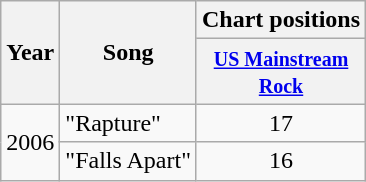<table class="wikitable">
<tr>
<th rowspan=2>Year</th>
<th rowspan=2>Song</th>
<th>Chart positions</th>
</tr>
<tr>
<th><small><a href='#'>US Mainstream<br>Rock</a></small></th>
</tr>
<tr>
<td rowspan=2>2006</td>
<td>"Rapture"</td>
<td align=center>17</td>
</tr>
<tr>
<td>"Falls Apart"</td>
<td align=center>16</td>
</tr>
</table>
